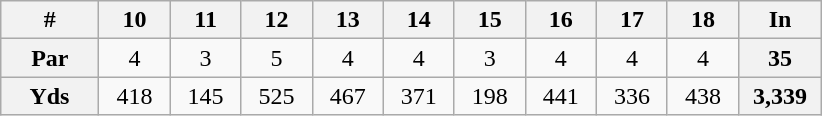<table class="wikitable" style="text-align: center;">
<tr>
<th>#</th>
<th>10</th>
<th>11</th>
<th>12</th>
<th>13</th>
<th>14</th>
<th>15</th>
<th>16</th>
<th>17</th>
<th>18</th>
<th>In</th>
</tr>
<tr>
<th>Par</th>
<td>    4    </td>
<td>    3    </td>
<td>    5    </td>
<td>    4    </td>
<td>    4    </td>
<td>    3    </td>
<td>    4    </td>
<td>    4    </td>
<td>    4    </td>
<th>    35    </th>
</tr>
<tr>
<th>    Yds    </th>
<td>418</td>
<td>145</td>
<td>525</td>
<td>467</td>
<td>371</td>
<td>198</td>
<td>441</td>
<td>336</td>
<td>438</td>
<th>3,339</th>
</tr>
</table>
